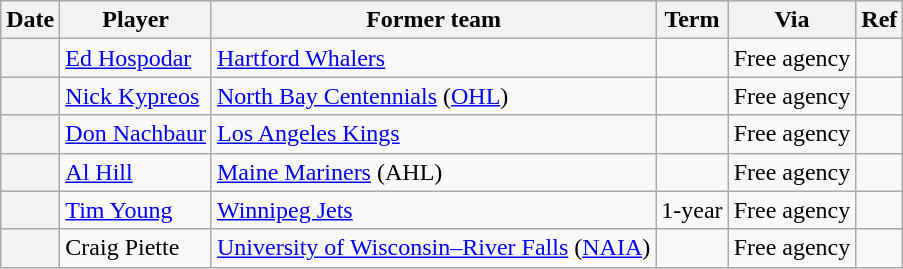<table class="wikitable plainrowheaders">
<tr style="background:#ddd; text-align:center;">
<th>Date</th>
<th>Player</th>
<th>Former team</th>
<th>Term</th>
<th>Via</th>
<th>Ref</th>
</tr>
<tr>
<th scope="row"></th>
<td><a href='#'>Ed Hospodar</a></td>
<td><a href='#'>Hartford Whalers</a></td>
<td></td>
<td>Free agency</td>
<td></td>
</tr>
<tr>
<th scope="row"></th>
<td><a href='#'>Nick Kypreos</a></td>
<td><a href='#'>North Bay Centennials</a> (<a href='#'>OHL</a>)</td>
<td></td>
<td>Free agency</td>
<td></td>
</tr>
<tr>
<th scope="row"></th>
<td><a href='#'>Don Nachbaur</a></td>
<td><a href='#'>Los Angeles Kings</a></td>
<td></td>
<td>Free agency</td>
<td></td>
</tr>
<tr>
<th scope="row"></th>
<td><a href='#'>Al Hill</a></td>
<td><a href='#'>Maine Mariners</a> (AHL)</td>
<td></td>
<td>Free agency</td>
<td></td>
</tr>
<tr>
<th scope="row"></th>
<td><a href='#'>Tim Young</a></td>
<td><a href='#'>Winnipeg Jets</a></td>
<td>1-year</td>
<td>Free agency</td>
<td></td>
</tr>
<tr>
<th scope="row"></th>
<td>Craig Piette</td>
<td><a href='#'>University of Wisconsin–River Falls</a> (<a href='#'>NAIA</a>)</td>
<td></td>
<td>Free agency</td>
<td></td>
</tr>
</table>
